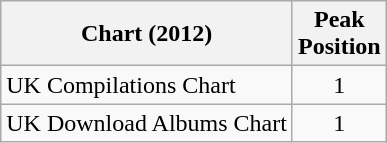<table class="wikitable">
<tr>
<th>Chart (2012)</th>
<th>Peak<br>Position</th>
</tr>
<tr>
<td>UK Compilations Chart</td>
<td align="center">1</td>
</tr>
<tr>
<td>UK Download Albums Chart</td>
<td align="center">1</td>
</tr>
</table>
